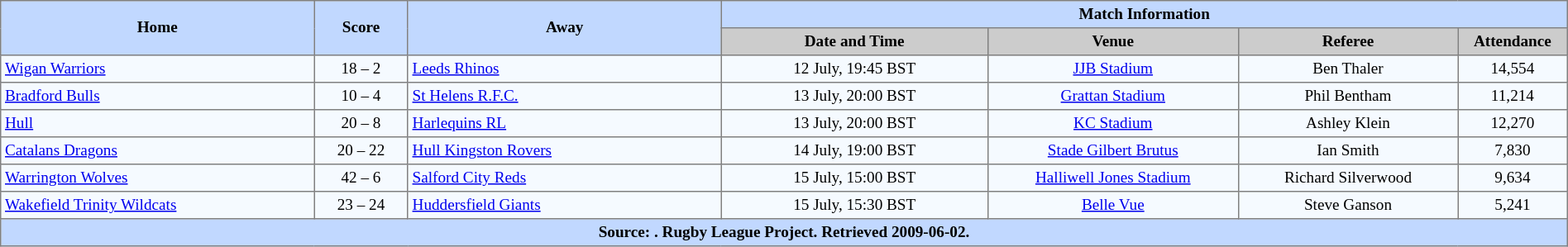<table border="1" cellpadding="3" cellspacing="0" style="border-collapse:collapse; font-size:80%; text-align:center; width:100%;">
<tr style="background:#c1d8ff;">
<th rowspan="2" style="width:20%;">Home</th>
<th rowspan="2" style="width:6%;">Score</th>
<th rowspan="2" style="width:20%;">Away</th>
<th colspan=6>Match Information</th>
</tr>
<tr style="background:#ccc;">
<th width=17%>Date and Time</th>
<th width=16%>Venue</th>
<th width=14%>Referee</th>
<th width=7%>Attendance</th>
</tr>
<tr style="background:#f5faff;">
<td align=left> <a href='#'>Wigan Warriors</a></td>
<td>18 – 2</td>
<td align=left> <a href='#'>Leeds Rhinos</a></td>
<td>12 July, 19:45 BST</td>
<td><a href='#'>JJB Stadium</a></td>
<td>Ben Thaler</td>
<td>14,554</td>
</tr>
<tr style="background:#f5faff;">
<td align=left> <a href='#'>Bradford Bulls</a></td>
<td>10 – 4</td>
<td align=left> <a href='#'>St Helens R.F.C.</a></td>
<td>13 July, 20:00 BST</td>
<td><a href='#'>Grattan Stadium</a></td>
<td>Phil Bentham</td>
<td>11,214</td>
</tr>
<tr style="background:#f5faff;">
<td align=left> <a href='#'>Hull</a></td>
<td>20 – 8</td>
<td align=left> <a href='#'>Harlequins RL</a></td>
<td>13 July, 20:00 BST</td>
<td><a href='#'>KC Stadium</a></td>
<td>Ashley Klein</td>
<td>12,270</td>
</tr>
<tr style="background:#f5faff;">
<td align=left> <a href='#'>Catalans Dragons</a></td>
<td>20 – 22</td>
<td align=left> <a href='#'>Hull Kingston Rovers</a></td>
<td>14 July, 19:00 BST</td>
<td><a href='#'>Stade Gilbert Brutus</a></td>
<td>Ian Smith</td>
<td>7,830</td>
</tr>
<tr style="background:#f5faff;">
<td align=left> <a href='#'>Warrington Wolves</a></td>
<td>42 – 6</td>
<td align=left> <a href='#'>Salford City Reds</a></td>
<td>15 July, 15:00 BST</td>
<td><a href='#'>Halliwell Jones Stadium</a></td>
<td>Richard Silverwood</td>
<td>9,634</td>
</tr>
<tr style="background:#f5faff;">
<td align=left> <a href='#'>Wakefield Trinity Wildcats</a></td>
<td>23 – 24</td>
<td align=left> <a href='#'>Huddersfield Giants</a></td>
<td>15 July, 15:30 BST</td>
<td><a href='#'>Belle Vue</a></td>
<td>Steve Ganson</td>
<td>5,241</td>
</tr>
<tr style="background:#c1d8ff;">
<th colspan=10>Source: . Rugby League Project. Retrieved 2009-06-02.</th>
</tr>
</table>
